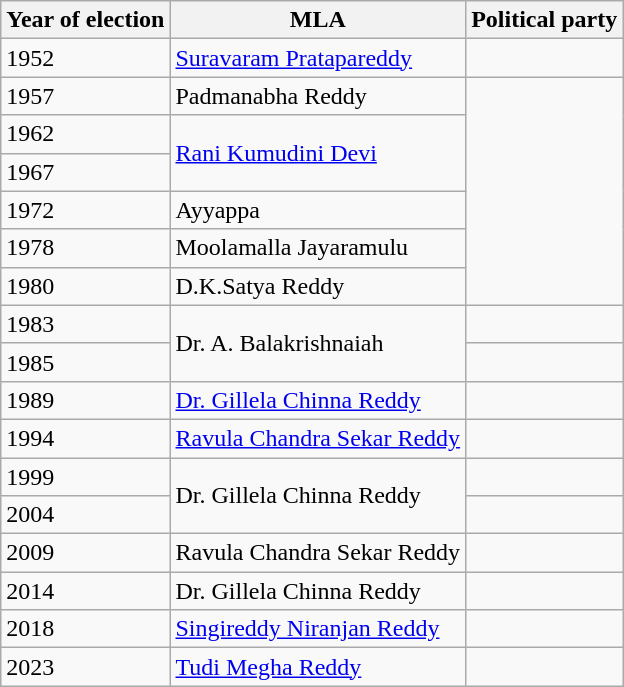<table class="wikitable sortable">
<tr>
<th>Year of election</th>
<th>MLA</th>
<th colspan="2">Political party</th>
</tr>
<tr>
<td>1952</td>
<td><a href='#'>Suravaram Pratapareddy</a></td>
<td></td>
</tr>
<tr>
<td>1957</td>
<td>Padmanabha Reddy</td>
</tr>
<tr>
<td>1962</td>
<td rowspan="2"><a href='#'>Rani Kumudini Devi</a></td>
</tr>
<tr>
<td>1967</td>
</tr>
<tr>
<td>1972</td>
<td>Ayyappa</td>
</tr>
<tr>
<td>1978</td>
<td>Moolamalla Jayaramulu</td>
</tr>
<tr>
<td>1980</td>
<td>D.K.Satya Reddy</td>
</tr>
<tr>
<td>1983</td>
<td rowspan="2">Dr. A. Balakrishnaiah</td>
<td></td>
</tr>
<tr>
<td>1985</td>
</tr>
<tr>
<td>1989</td>
<td><a href='#'>Dr. Gillela Chinna Reddy</a></td>
<td></td>
</tr>
<tr>
<td>1994</td>
<td><a href='#'>Ravula Chandra Sekar Reddy</a></td>
<td></td>
</tr>
<tr>
<td>1999</td>
<td rowspan="2">Dr. Gillela Chinna Reddy</td>
<td></td>
</tr>
<tr>
<td>2004</td>
</tr>
<tr>
<td>2009</td>
<td>Ravula Chandra Sekar Reddy</td>
<td></td>
</tr>
<tr>
<td>2014</td>
<td>Dr. Gillela Chinna Reddy</td>
<td></td>
</tr>
<tr>
<td>2018</td>
<td><a href='#'>Singireddy Niranjan Reddy</a></td>
<td></td>
</tr>
<tr>
<td>2023</td>
<td><a href='#'>Tudi Megha Reddy</a></td>
<td></td>
</tr>
</table>
